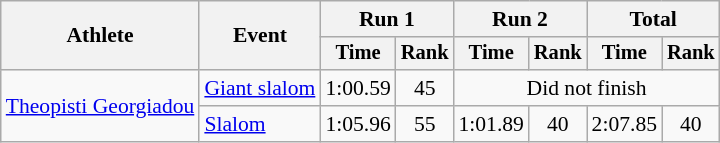<table class="wikitable" style="font-size:90%">
<tr>
<th rowspan=2>Athlete</th>
<th rowspan=2>Event</th>
<th colspan=2>Run 1</th>
<th colspan=2>Run 2</th>
<th colspan=2>Total</th>
</tr>
<tr style="font-size:95%">
<th>Time</th>
<th>Rank</th>
<th>Time</th>
<th>Rank</th>
<th>Time</th>
<th>Rank</th>
</tr>
<tr align=center>
<td align="left" rowspan="2"><a href='#'>Theopisti Georgiadou</a></td>
<td align="left"><a href='#'>Giant slalom</a></td>
<td>1:00.59</td>
<td>45</td>
<td colspan=4>Did not finish</td>
</tr>
<tr align=center>
<td align="left"><a href='#'>Slalom</a></td>
<td>1:05.96</td>
<td>55</td>
<td>1:01.89</td>
<td>40</td>
<td>2:07.85</td>
<td>40</td>
</tr>
</table>
